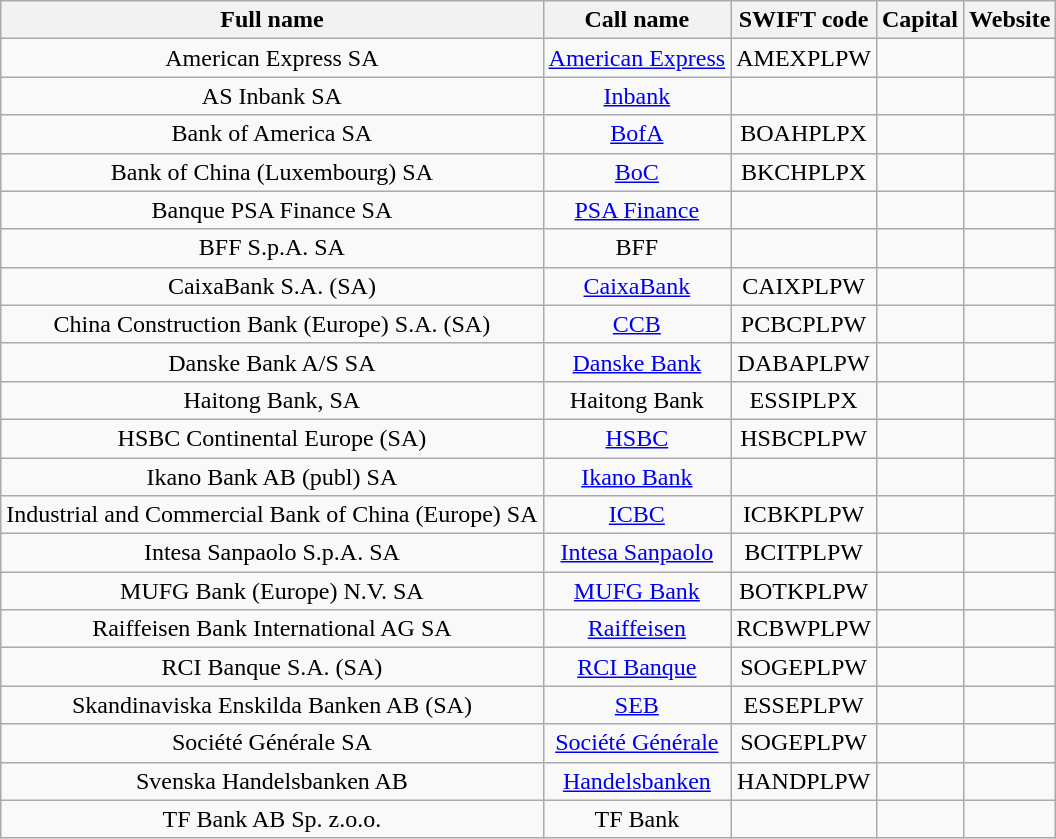<table class="wikitable sortable" style="text-align:center">
<tr>
<th>Full name</th>
<th>Call name</th>
<th>SWIFT code</th>
<th>Capital</th>
<th>Website</th>
</tr>
<tr>
<td>American Express SA</td>
<td><a href='#'>American Express</a></td>
<td>AMEXPLPW</td>
<td></td>
<td></td>
</tr>
<tr>
<td>AS Inbank SA</td>
<td><a href='#'>Inbank</a></td>
<td></td>
<td></td>
<td></td>
</tr>
<tr>
<td>Bank of America SA</td>
<td><a href='#'>BofA</a></td>
<td>BOAHPLPX</td>
<td></td>
<td></td>
</tr>
<tr>
<td>Bank of China (Luxembourg) SA</td>
<td><a href='#'>BoC</a></td>
<td>BKCHPLPX</td>
<td></td>
<td></td>
</tr>
<tr>
<td>Banque PSA Finance SA</td>
<td><a href='#'>PSA Finance</a></td>
<td></td>
<td></td>
<td></td>
</tr>
<tr>
<td>BFF S.p.A. SA</td>
<td>BFF</td>
<td></td>
<td></td>
<td></td>
</tr>
<tr>
<td>CaixaBank S.A. (SA)</td>
<td><a href='#'>CaixaBank</a></td>
<td>CAIXPLPW</td>
<td></td>
<td></td>
</tr>
<tr>
<td>China Construction Bank (Europe) S.A. (SA)</td>
<td><a href='#'>CCB</a></td>
<td>PCBCPLPW</td>
<td></td>
<td></td>
</tr>
<tr>
<td>Danske Bank A/S SA</td>
<td><a href='#'>Danske Bank</a></td>
<td>DABAPLPW</td>
<td></td>
<td></td>
</tr>
<tr>
<td>Haitong Bank, SA</td>
<td>Haitong Bank</td>
<td>ESSIPLPX</td>
<td></td>
<td></td>
</tr>
<tr>
<td>HSBC Continental Europe (SA)</td>
<td><a href='#'>HSBC</a></td>
<td>HSBCPLPW</td>
<td></td>
<td></td>
</tr>
<tr>
<td>Ikano Bank AB (publ) SA</td>
<td><a href='#'>Ikano Bank</a></td>
<td></td>
<td></td>
<td></td>
</tr>
<tr>
<td>Industrial and Commercial Bank of China (Europe) SA</td>
<td><a href='#'>ICBC</a></td>
<td>ICBKPLPW</td>
<td></td>
<td></td>
</tr>
<tr>
<td>Intesa Sanpaolo S.p.A. SA</td>
<td><a href='#'>Intesa Sanpaolo</a></td>
<td>BCITPLPW</td>
<td></td>
<td></td>
</tr>
<tr>
<td>MUFG Bank (Europe) N.V. SA</td>
<td><a href='#'>MUFG Bank</a></td>
<td>BOTKPLPW</td>
<td></td>
<td></td>
</tr>
<tr>
<td>Raiffeisen Bank International AG SA</td>
<td><a href='#'>Raiffeisen</a></td>
<td>RCBWPLPW</td>
<td></td>
<td></td>
</tr>
<tr>
<td>RCI Banque S.A. (SA)</td>
<td><a href='#'>RCI Banque</a></td>
<td>SOGEPLPW</td>
<td></td>
<td></td>
</tr>
<tr>
<td>Skandinaviska Enskilda Banken AB (SA)</td>
<td><a href='#'>SEB</a></td>
<td>ESSEPLPW</td>
<td></td>
<td></td>
</tr>
<tr>
<td>Société Générale SA</td>
<td><a href='#'>Société Générale</a></td>
<td>SOGEPLPW</td>
<td></td>
<td></td>
</tr>
<tr>
<td>Svenska Handelsbanken AB</td>
<td><a href='#'>Handelsbanken</a></td>
<td>HANDPLPW</td>
<td></td>
<td></td>
</tr>
<tr>
<td>TF Bank AB Sp. z.o.o.</td>
<td>TF Bank</td>
<td></td>
<td></td>
<td></td>
</tr>
</table>
